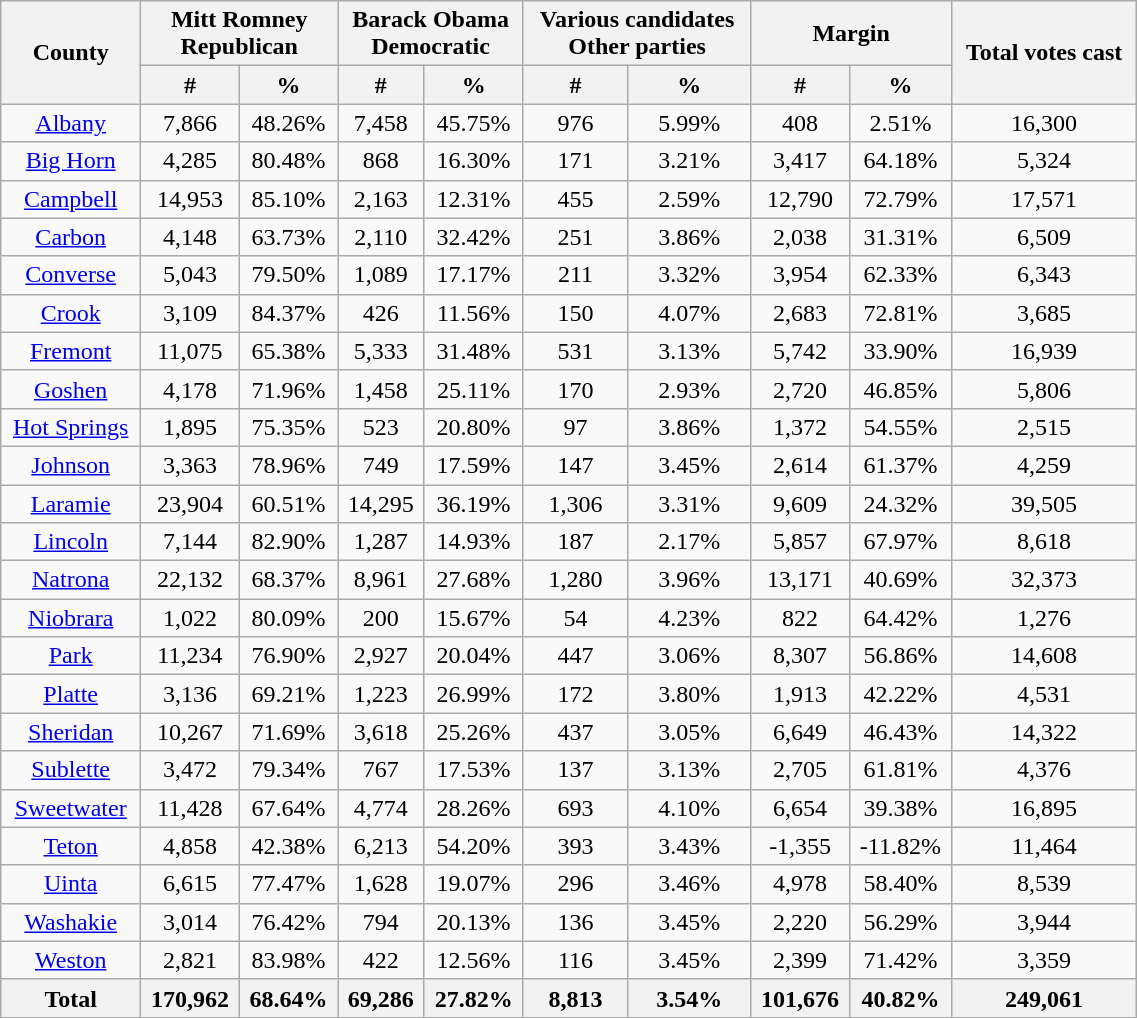<table width="60%" class="wikitable sortable" style="text-align:center">
<tr>
<th style="text-align:center;" rowspan="2">County</th>
<th style="text-align:center;" colspan="2">Mitt Romney<br>Republican</th>
<th style="text-align:center;" colspan="2">Barack Obama<br>Democratic</th>
<th style="text-align:center;" colspan="2">Various candidates<br>Other parties</th>
<th style="text-align:center;" colspan="2">Margin</th>
<th style="text-align:center;" rowspan="2" style="text-align:center;">Total votes cast</th>
</tr>
<tr>
<th style="text-align:center;" data-sort-type="number">#</th>
<th style="text-align:center;" data-sort-type="number">%</th>
<th style="text-align:center;" data-sort-type="number">#</th>
<th style="text-align:center;" data-sort-type="number">%</th>
<th style="text-align:center;" data-sort-type="number">#</th>
<th style="text-align:center;" data-sort-type="number">%</th>
<th style="text-align:center;" data-sort-type="number">#</th>
<th style="text-align:center;" data-sort-type="number">%</th>
</tr>
<tr style="text-align:center;">
<td><a href='#'>Albany</a></td>
<td>7,866</td>
<td>48.26%</td>
<td>7,458</td>
<td>45.75%</td>
<td>976</td>
<td>5.99%</td>
<td>408</td>
<td>2.51%</td>
<td>16,300</td>
</tr>
<tr style="text-align:center;">
<td><a href='#'>Big Horn</a></td>
<td>4,285</td>
<td>80.48%</td>
<td>868</td>
<td>16.30%</td>
<td>171</td>
<td>3.21%</td>
<td>3,417</td>
<td>64.18%</td>
<td>5,324</td>
</tr>
<tr style="text-align:center;">
<td><a href='#'>Campbell</a></td>
<td>14,953</td>
<td>85.10%</td>
<td>2,163</td>
<td>12.31%</td>
<td>455</td>
<td>2.59%</td>
<td>12,790</td>
<td>72.79%</td>
<td>17,571</td>
</tr>
<tr style="text-align:center;">
<td><a href='#'>Carbon</a></td>
<td>4,148</td>
<td>63.73%</td>
<td>2,110</td>
<td>32.42%</td>
<td>251</td>
<td>3.86%</td>
<td>2,038</td>
<td>31.31%</td>
<td>6,509</td>
</tr>
<tr style="text-align:center;">
<td><a href='#'>Converse</a></td>
<td>5,043</td>
<td>79.50%</td>
<td>1,089</td>
<td>17.17%</td>
<td>211</td>
<td>3.32%</td>
<td>3,954</td>
<td>62.33%</td>
<td>6,343</td>
</tr>
<tr style="text-align:center;">
<td><a href='#'>Crook</a></td>
<td>3,109</td>
<td>84.37%</td>
<td>426</td>
<td>11.56%</td>
<td>150</td>
<td>4.07%</td>
<td>2,683</td>
<td>72.81%</td>
<td>3,685</td>
</tr>
<tr style="text-align:center;">
<td><a href='#'>Fremont</a></td>
<td>11,075</td>
<td>65.38%</td>
<td>5,333</td>
<td>31.48%</td>
<td>531</td>
<td>3.13%</td>
<td>5,742</td>
<td>33.90%</td>
<td>16,939</td>
</tr>
<tr style="text-align:center;">
<td><a href='#'>Goshen</a></td>
<td>4,178</td>
<td>71.96%</td>
<td>1,458</td>
<td>25.11%</td>
<td>170</td>
<td>2.93%</td>
<td>2,720</td>
<td>46.85%</td>
<td>5,806</td>
</tr>
<tr style="text-align:center;">
<td><a href='#'>Hot Springs</a></td>
<td>1,895</td>
<td>75.35%</td>
<td>523</td>
<td>20.80%</td>
<td>97</td>
<td>3.86%</td>
<td>1,372</td>
<td>54.55%</td>
<td>2,515</td>
</tr>
<tr style="text-align:center;">
<td><a href='#'>Johnson</a></td>
<td>3,363</td>
<td>78.96%</td>
<td>749</td>
<td>17.59%</td>
<td>147</td>
<td>3.45%</td>
<td>2,614</td>
<td>61.37%</td>
<td>4,259</td>
</tr>
<tr style="text-align:center;">
<td><a href='#'>Laramie</a></td>
<td>23,904</td>
<td>60.51%</td>
<td>14,295</td>
<td>36.19%</td>
<td>1,306</td>
<td>3.31%</td>
<td>9,609</td>
<td>24.32%</td>
<td>39,505</td>
</tr>
<tr style="text-align:center;">
<td><a href='#'>Lincoln</a></td>
<td>7,144</td>
<td>82.90%</td>
<td>1,287</td>
<td>14.93%</td>
<td>187</td>
<td>2.17%</td>
<td>5,857</td>
<td>67.97%</td>
<td>8,618</td>
</tr>
<tr style="text-align:center;">
<td><a href='#'>Natrona</a></td>
<td>22,132</td>
<td>68.37%</td>
<td>8,961</td>
<td>27.68%</td>
<td>1,280</td>
<td>3.96%</td>
<td>13,171</td>
<td>40.69%</td>
<td>32,373</td>
</tr>
<tr style="text-align:center;">
<td><a href='#'>Niobrara</a></td>
<td>1,022</td>
<td>80.09%</td>
<td>200</td>
<td>15.67%</td>
<td>54</td>
<td>4.23%</td>
<td>822</td>
<td>64.42%</td>
<td>1,276</td>
</tr>
<tr style="text-align:center;">
<td><a href='#'>Park</a></td>
<td>11,234</td>
<td>76.90%</td>
<td>2,927</td>
<td>20.04%</td>
<td>447</td>
<td>3.06%</td>
<td>8,307</td>
<td>56.86%</td>
<td>14,608</td>
</tr>
<tr style="text-align:center;">
<td><a href='#'>Platte</a></td>
<td>3,136</td>
<td>69.21%</td>
<td>1,223</td>
<td>26.99%</td>
<td>172</td>
<td>3.80%</td>
<td>1,913</td>
<td>42.22%</td>
<td>4,531</td>
</tr>
<tr style="text-align:center;">
<td><a href='#'>Sheridan</a></td>
<td>10,267</td>
<td>71.69%</td>
<td>3,618</td>
<td>25.26%</td>
<td>437</td>
<td>3.05%</td>
<td>6,649</td>
<td>46.43%</td>
<td>14,322</td>
</tr>
<tr style="text-align:center;">
<td><a href='#'>Sublette</a></td>
<td>3,472</td>
<td>79.34%</td>
<td>767</td>
<td>17.53%</td>
<td>137</td>
<td>3.13%</td>
<td>2,705</td>
<td>61.81%</td>
<td>4,376</td>
</tr>
<tr style="text-align:center;">
<td><a href='#'>Sweetwater</a></td>
<td>11,428</td>
<td>67.64%</td>
<td>4,774</td>
<td>28.26%</td>
<td>693</td>
<td>4.10%</td>
<td>6,654</td>
<td>39.38%</td>
<td>16,895</td>
</tr>
<tr style="text-align:center;">
<td><a href='#'>Teton</a></td>
<td>4,858</td>
<td>42.38%</td>
<td>6,213</td>
<td>54.20%</td>
<td>393</td>
<td>3.43%</td>
<td>-1,355</td>
<td>-11.82%</td>
<td>11,464</td>
</tr>
<tr style="text-align:center;">
<td><a href='#'>Uinta</a></td>
<td>6,615</td>
<td>77.47%</td>
<td>1,628</td>
<td>19.07%</td>
<td>296</td>
<td>3.46%</td>
<td>4,978</td>
<td>58.40%</td>
<td>8,539</td>
</tr>
<tr style="text-align:center;">
<td><a href='#'>Washakie</a></td>
<td>3,014</td>
<td>76.42%</td>
<td>794</td>
<td>20.13%</td>
<td>136</td>
<td>3.45%</td>
<td>2,220</td>
<td>56.29%</td>
<td>3,944</td>
</tr>
<tr style="text-align:center;">
<td><a href='#'>Weston</a></td>
<td>2,821</td>
<td>83.98%</td>
<td>422</td>
<td>12.56%</td>
<td>116</td>
<td>3.45%</td>
<td>2,399</td>
<td>71.42%</td>
<td>3,359</td>
</tr>
<tr style="text-align:center;">
<th>Total</th>
<th>170,962</th>
<th>68.64%</th>
<th>69,286</th>
<th>27.82%</th>
<th>8,813</th>
<th>3.54%</th>
<th>101,676</th>
<th>40.82%</th>
<th>249,061</th>
</tr>
</table>
